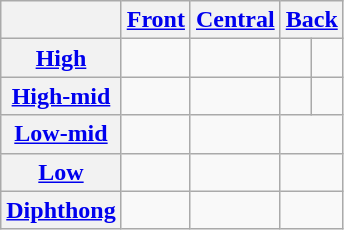<table class="wikitable" style="text-align:center">
<tr>
<th></th>
<th><a href='#'>Front</a></th>
<th><a href='#'>Central</a></th>
<th colspan="2"><a href='#'>Back</a></th>
</tr>
<tr>
<th><a href='#'>High</a></th>
<td align="center"></td>
<td></td>
<td></td>
<td></td>
</tr>
<tr>
<th><a href='#'>High-mid</a></th>
<td></td>
<td></td>
<td></td>
<td></td>
</tr>
<tr>
<th><a href='#'>Low-mid</a></th>
<td></td>
<td></td>
<td colspan="2"></td>
</tr>
<tr>
<th><a href='#'>Low</a></th>
<td></td>
<td></td>
<td colspan="2"></td>
</tr>
<tr>
<th><a href='#'>Diphthong</a></th>
<td></td>
<td></td>
<td colspan="2"></td>
</tr>
</table>
